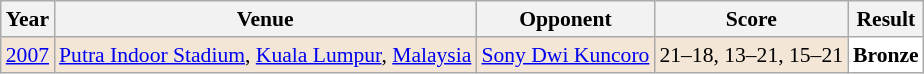<table class="sortable wikitable" style="font-size: 90%;">
<tr>
<th>Year</th>
<th>Venue</th>
<th>Opponent</th>
<th>Score</th>
<th>Result</th>
</tr>
<tr style="background:#F3E6D7">
<td style="text-align:center;"><a href='#'>2007</a></td>
<td style="text-align:left;"><a href='#'>Putra Indoor Stadium</a>, <a href='#'>Kuala Lumpur</a>, <a href='#'>Malaysia</a></td>
<td style="text-align:left;"> <a href='#'>Sony Dwi Kuncoro</a></td>
<td style="text-align:left;">21–18, 13–21, 15–21</td>
<td style="text-align:left; background:white"> <strong>Bronze</strong></td>
</tr>
</table>
